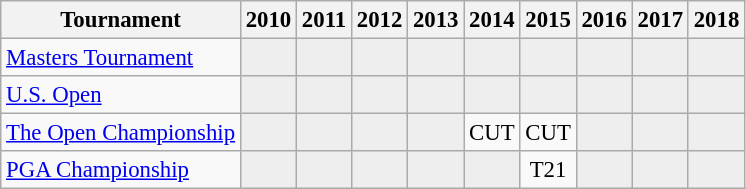<table class="wikitable" style="font-size:95%;text-align:center;">
<tr>
<th>Tournament</th>
<th>2010</th>
<th>2011</th>
<th>2012</th>
<th>2013</th>
<th>2014</th>
<th>2015</th>
<th>2016</th>
<th>2017</th>
<th>2018</th>
</tr>
<tr>
<td align=left><a href='#'>Masters Tournament</a></td>
<td style="background:#eeeeee;"></td>
<td style="background:#eeeeee;"></td>
<td style="background:#eeeeee;"></td>
<td style="background:#eeeeee;"></td>
<td style="background:#eeeeee;"></td>
<td style="background:#eeeeee;"></td>
<td style="background:#eeeeee;"></td>
<td style="background:#eeeeee;"></td>
<td style="background:#eeeeee;"></td>
</tr>
<tr>
<td align=left><a href='#'>U.S. Open</a></td>
<td style="background:#eeeeee;"></td>
<td style="background:#eeeeee;"></td>
<td style="background:#eeeeee;"></td>
<td style="background:#eeeeee;"></td>
<td style="background:#eeeeee;"></td>
<td style="background:#eeeeee;"></td>
<td style="background:#eeeeee;"></td>
<td style="background:#eeeeee;"></td>
<td style="background:#eeeeee;"></td>
</tr>
<tr>
<td align=left><a href='#'>The Open Championship</a></td>
<td style="background:#eeeeee;"></td>
<td style="background:#eeeeee;"></td>
<td style="background:#eeeeee;"></td>
<td style="background:#eeeeee;"></td>
<td>CUT</td>
<td>CUT</td>
<td style="background:#eeeeee;"></td>
<td style="background:#eeeeee;"></td>
<td style="background:#eeeeee;"></td>
</tr>
<tr>
<td align=left><a href='#'>PGA Championship</a></td>
<td style="background:#eeeeee;"></td>
<td style="background:#eeeeee;"></td>
<td style="background:#eeeeee;"></td>
<td style="background:#eeeeee;"></td>
<td style="background:#eeeeee;"></td>
<td>T21</td>
<td style="background:#eeeeee;"></td>
<td style="background:#eeeeee;"></td>
<td style="background:#eeeeee;"></td>
</tr>
</table>
